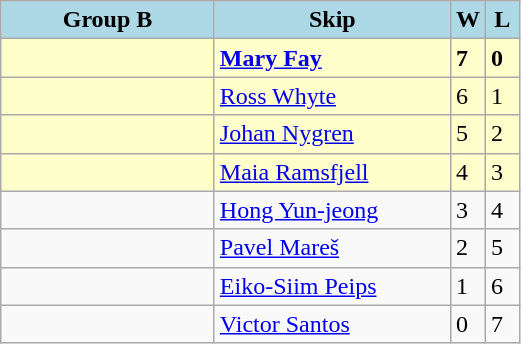<table class="wikitable">
<tr>
<th style="background: #ADD8E6;" width=135>Group B</th>
<th style="background: #ADD8E6;" width=150>Skip</th>
<th style="background: #ADD8E6;" width=15>W</th>
<th style="background: #ADD8E6;" width=15>L</th>
</tr>
<tr bgcolor=#ffffcc>
<td></td>
<td><strong><a href='#'>Mary Fay</a></strong></td>
<td><strong>7</strong></td>
<td><strong>0</strong></td>
</tr>
<tr bgcolor=#ffffcc>
<td></td>
<td><a href='#'>Ross Whyte</a></td>
<td>6</td>
<td>1</td>
</tr>
<tr bgcolor=#ffffcc>
<td></td>
<td><a href='#'>Johan Nygren</a></td>
<td>5</td>
<td>2</td>
</tr>
<tr bgcolor=#ffffcc>
<td></td>
<td><a href='#'>Maia Ramsfjell</a></td>
<td>4</td>
<td>3</td>
</tr>
<tr>
<td></td>
<td><a href='#'>Hong Yun-jeong</a></td>
<td>3</td>
<td>4</td>
</tr>
<tr>
<td></td>
<td><a href='#'>Pavel Mareš</a></td>
<td>2</td>
<td>5</td>
</tr>
<tr>
<td></td>
<td><a href='#'>Eiko-Siim Peips</a></td>
<td>1</td>
<td>6</td>
</tr>
<tr>
<td></td>
<td><a href='#'>Victor Santos</a></td>
<td>0</td>
<td>7</td>
</tr>
</table>
